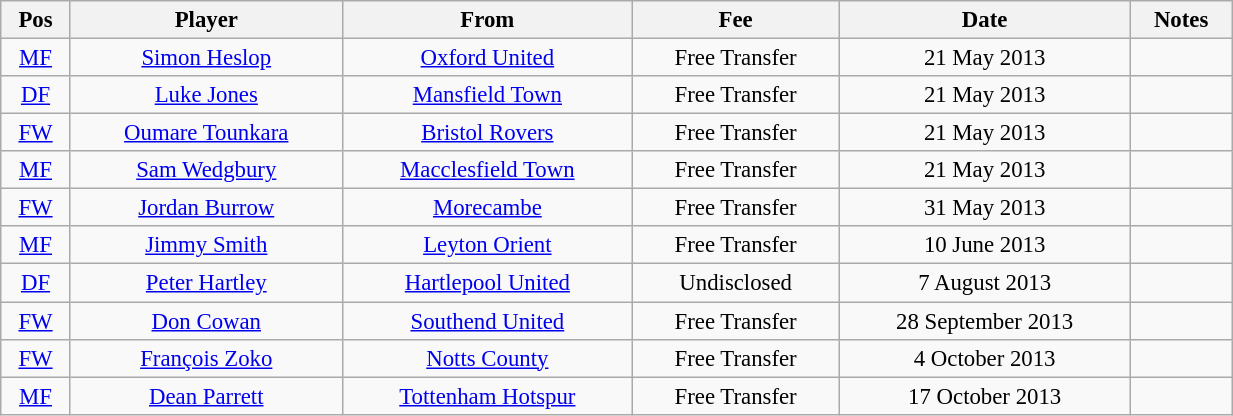<table width=65% class="wikitable" style="text-align:center; font-size:95%;">
<tr>
<th>Pos</th>
<th>Player</th>
<th>From</th>
<th>Fee</th>
<th>Date</th>
<th>Notes</th>
</tr>
<tr --->
<td><a href='#'>MF</a></td>
<td><a href='#'>Simon Heslop</a></td>
<td><a href='#'>Oxford United</a></td>
<td>Free Transfer</td>
<td>21 May 2013</td>
<td></td>
</tr>
<tr --->
<td><a href='#'>DF</a></td>
<td><a href='#'>Luke Jones</a></td>
<td><a href='#'>Mansfield Town</a></td>
<td>Free Transfer</td>
<td>21 May 2013</td>
<td></td>
</tr>
<tr --->
<td><a href='#'>FW</a></td>
<td><a href='#'>Oumare Tounkara</a></td>
<td><a href='#'>Bristol Rovers</a></td>
<td>Free Transfer</td>
<td>21 May 2013</td>
<td></td>
</tr>
<tr --->
<td><a href='#'>MF</a></td>
<td><a href='#'>Sam Wedgbury</a></td>
<td><a href='#'>Macclesfield Town</a></td>
<td>Free Transfer</td>
<td>21 May 2013</td>
<td></td>
</tr>
<tr --->
<td><a href='#'>FW</a></td>
<td><a href='#'>Jordan Burrow</a></td>
<td><a href='#'>Morecambe</a></td>
<td>Free Transfer</td>
<td>31 May 2013</td>
<td></td>
</tr>
<tr --->
<td><a href='#'>MF</a></td>
<td><a href='#'>Jimmy Smith</a></td>
<td><a href='#'>Leyton Orient</a></td>
<td>Free Transfer</td>
<td>10 June 2013</td>
<td></td>
</tr>
<tr --->
<td><a href='#'>DF</a></td>
<td><a href='#'>Peter Hartley</a></td>
<td><a href='#'>Hartlepool United</a></td>
<td>Undisclosed</td>
<td>7 August 2013</td>
<td></td>
</tr>
<tr --->
<td><a href='#'>FW</a></td>
<td><a href='#'>Don Cowan</a></td>
<td><a href='#'>Southend United</a></td>
<td>Free Transfer</td>
<td>28 September 2013</td>
<td></td>
</tr>
<tr --->
<td><a href='#'>FW</a></td>
<td><a href='#'>François Zoko</a></td>
<td><a href='#'>Notts County</a></td>
<td>Free Transfer</td>
<td>4 October 2013</td>
<td></td>
</tr>
<tr --->
<td><a href='#'>MF</a></td>
<td><a href='#'>Dean Parrett</a></td>
<td><a href='#'>Tottenham Hotspur</a></td>
<td>Free Transfer</td>
<td>17 October 2013</td>
<td></td>
</tr>
</table>
